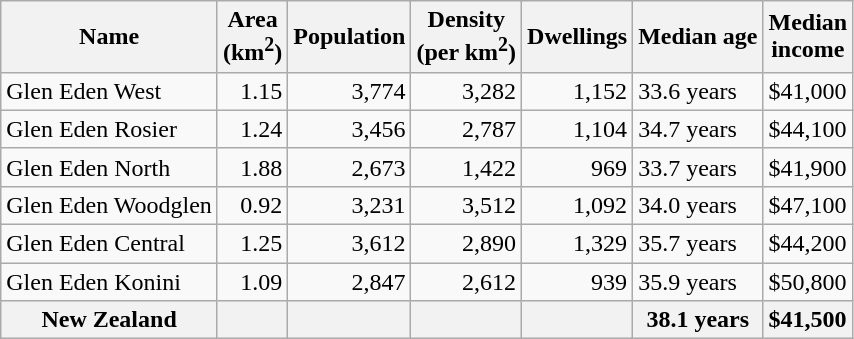<table class="wikitable">
<tr>
<th>Name</th>
<th>Area<br>(km<sup>2</sup>)</th>
<th>Population</th>
<th>Density<br>(per km<sup>2</sup>)</th>
<th>Dwellings</th>
<th>Median age</th>
<th>Median<br>income</th>
</tr>
<tr>
<td>Glen Eden West</td>
<td style="text-align:right;">1.15</td>
<td style="text-align:right;">3,774</td>
<td style="text-align:right;">3,282</td>
<td style="text-align:right;">1,152</td>
<td>33.6 years</td>
<td>$41,000</td>
</tr>
<tr>
<td>Glen Eden Rosier</td>
<td style="text-align:right;">1.24</td>
<td style="text-align:right;">3,456</td>
<td style="text-align:right;">2,787</td>
<td style="text-align:right;">1,104</td>
<td>34.7 years</td>
<td>$44,100</td>
</tr>
<tr>
<td>Glen Eden North</td>
<td style="text-align:right;">1.88</td>
<td style="text-align:right;">2,673</td>
<td style="text-align:right;">1,422</td>
<td style="text-align:right;">969</td>
<td>33.7 years</td>
<td>$41,900</td>
</tr>
<tr>
<td>Glen Eden Woodglen</td>
<td style="text-align:right;">0.92</td>
<td style="text-align:right;">3,231</td>
<td style="text-align:right;">3,512</td>
<td style="text-align:right;">1,092</td>
<td>34.0 years</td>
<td>$47,100</td>
</tr>
<tr>
<td>Glen Eden Central</td>
<td style="text-align:right;">1.25</td>
<td style="text-align:right;">3,612</td>
<td style="text-align:right;">2,890</td>
<td style="text-align:right;">1,329</td>
<td>35.7 years</td>
<td>$44,200</td>
</tr>
<tr>
<td>Glen Eden Konini</td>
<td style="text-align:right;">1.09</td>
<td style="text-align:right;">2,847</td>
<td style="text-align:right;">2,612</td>
<td style="text-align:right;">939</td>
<td>35.9 years</td>
<td>$50,800</td>
</tr>
<tr>
<th>New Zealand</th>
<th></th>
<th></th>
<th></th>
<th></th>
<th>38.1 years</th>
<th style="text-align:left;">$41,500</th>
</tr>
</table>
